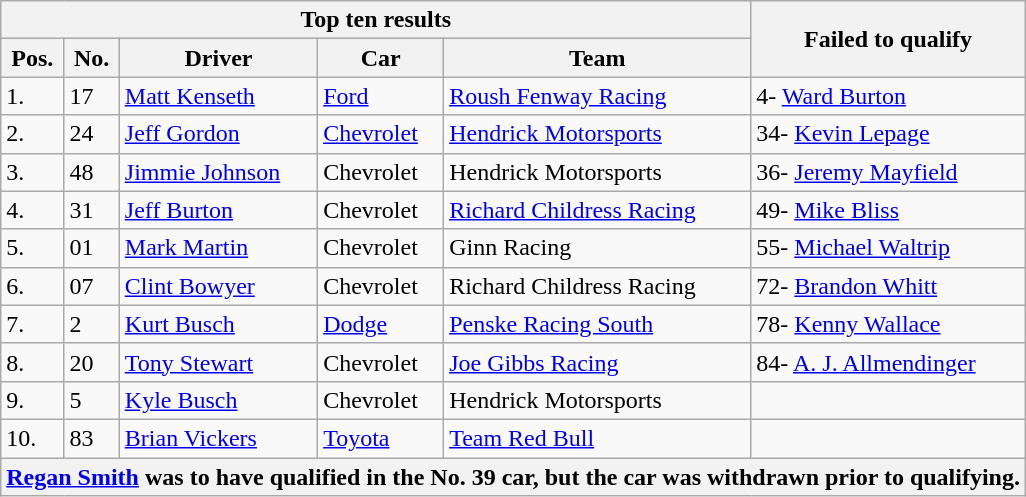<table class="wikitable">
<tr>
<th colspan=5>Top ten results</th>
<th rowspan=2>Failed to qualify</th>
</tr>
<tr>
<th>Pos.</th>
<th>No.</th>
<th>Driver</th>
<th>Car</th>
<th>Team</th>
</tr>
<tr>
<td>1.</td>
<td>17</td>
<td><a href='#'>Matt Kenseth</a></td>
<td><a href='#'>Ford</a></td>
<td><a href='#'>Roush Fenway Racing</a></td>
<td>4- <a href='#'>Ward Burton</a></td>
</tr>
<tr>
<td>2.</td>
<td>24</td>
<td><a href='#'>Jeff Gordon</a></td>
<td><a href='#'>Chevrolet</a></td>
<td><a href='#'>Hendrick Motorsports</a></td>
<td>34- <a href='#'>Kevin Lepage</a></td>
</tr>
<tr>
<td>3.</td>
<td>48</td>
<td><a href='#'>Jimmie Johnson</a></td>
<td>Chevrolet</td>
<td>Hendrick Motorsports</td>
<td>36- <a href='#'>Jeremy Mayfield</a></td>
</tr>
<tr>
<td>4.</td>
<td>31</td>
<td><a href='#'>Jeff Burton</a></td>
<td>Chevrolet</td>
<td><a href='#'>Richard Childress Racing</a></td>
<td>49- <a href='#'>Mike Bliss</a></td>
</tr>
<tr>
<td>5.</td>
<td>01</td>
<td><a href='#'>Mark Martin</a></td>
<td>Chevrolet</td>
<td>Ginn Racing</td>
<td>55- <a href='#'>Michael Waltrip</a></td>
</tr>
<tr>
<td>6.</td>
<td>07</td>
<td><a href='#'>Clint Bowyer</a></td>
<td>Chevrolet</td>
<td>Richard Childress Racing</td>
<td>72- <a href='#'>Brandon Whitt</a></td>
</tr>
<tr>
<td>7.</td>
<td>2</td>
<td><a href='#'>Kurt Busch</a></td>
<td><a href='#'>Dodge</a></td>
<td><a href='#'>Penske Racing South</a></td>
<td>78- <a href='#'>Kenny Wallace</a></td>
</tr>
<tr>
<td>8.</td>
<td>20</td>
<td><a href='#'>Tony Stewart</a></td>
<td>Chevrolet</td>
<td><a href='#'>Joe Gibbs Racing</a></td>
<td>84- <a href='#'>A. J. Allmendinger</a></td>
</tr>
<tr>
<td>9.</td>
<td>5</td>
<td><a href='#'>Kyle Busch</a></td>
<td>Chevrolet</td>
<td>Hendrick Motorsports</td>
<td></td>
</tr>
<tr>
<td>10.</td>
<td>83</td>
<td><a href='#'>Brian Vickers</a></td>
<td><a href='#'>Toyota</a></td>
<td><a href='#'>Team Red Bull</a></td>
<td></td>
</tr>
<tr>
<th colspan=6><a href='#'>Regan Smith</a> was to have qualified in the No. 39 car, but the car was withdrawn prior to qualifying.</th>
</tr>
</table>
